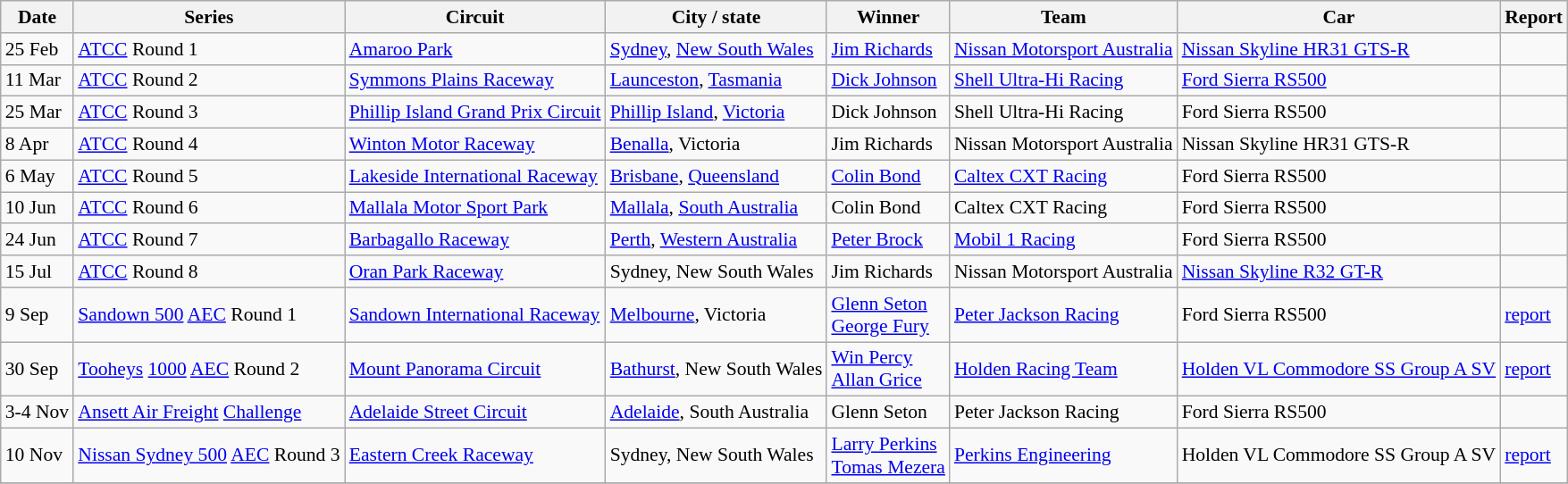<table class="wikitable" style="font-size: 90%">
<tr>
<th>Date</th>
<th>Series</th>
<th>Circuit</th>
<th>City / state</th>
<th>Winner</th>
<th>Team</th>
<th>Car</th>
<th>Report</th>
</tr>
<tr>
<td>25 Feb</td>
<td><a href='#'>ATCC</a> Round 1</td>
<td><a href='#'>Amaroo Park</a></td>
<td><a href='#'>Sydney</a>, <a href='#'>New South Wales</a></td>
<td><a href='#'>Jim Richards</a></td>
<td><a href='#'>Nissan Motorsport Australia</a></td>
<td><a href='#'>Nissan Skyline HR31 GTS-R</a></td>
<td></td>
</tr>
<tr>
<td>11 Mar</td>
<td><a href='#'>ATCC</a> Round 2</td>
<td><a href='#'>Symmons Plains Raceway</a></td>
<td><a href='#'>Launceston</a>, <a href='#'>Tasmania</a></td>
<td><a href='#'>Dick Johnson</a></td>
<td><a href='#'>Shell Ultra-Hi Racing</a></td>
<td><a href='#'>Ford Sierra RS500</a></td>
<td></td>
</tr>
<tr>
<td>25 Mar</td>
<td><a href='#'>ATCC</a> Round 3</td>
<td><a href='#'>Phillip Island Grand Prix Circuit</a></td>
<td><a href='#'>Phillip Island</a>, <a href='#'>Victoria</a></td>
<td>Dick Johnson</td>
<td>Shell Ultra-Hi Racing</td>
<td>Ford Sierra RS500</td>
<td></td>
</tr>
<tr>
<td>8 Apr</td>
<td><a href='#'>ATCC</a> Round 4</td>
<td><a href='#'>Winton Motor Raceway</a></td>
<td><a href='#'>Benalla</a>, Victoria</td>
<td>Jim Richards</td>
<td>Nissan Motorsport Australia</td>
<td>Nissan Skyline HR31 GTS-R</td>
<td></td>
</tr>
<tr>
<td>6 May</td>
<td><a href='#'>ATCC</a> Round 5</td>
<td><a href='#'>Lakeside International Raceway</a></td>
<td><a href='#'>Brisbane</a>, <a href='#'>Queensland</a></td>
<td><a href='#'>Colin Bond</a></td>
<td><a href='#'>Caltex CXT Racing</a></td>
<td>Ford Sierra RS500</td>
<td></td>
</tr>
<tr>
<td>10 Jun</td>
<td><a href='#'>ATCC</a> Round 6</td>
<td><a href='#'>Mallala Motor Sport Park</a></td>
<td><a href='#'>Mallala</a>, <a href='#'>South Australia</a></td>
<td>Colin Bond</td>
<td>Caltex CXT Racing</td>
<td>Ford Sierra RS500</td>
<td></td>
</tr>
<tr>
<td>24 Jun</td>
<td><a href='#'>ATCC</a> Round 7</td>
<td><a href='#'>Barbagallo Raceway</a></td>
<td><a href='#'>Perth</a>, <a href='#'>Western Australia</a></td>
<td><a href='#'>Peter Brock</a></td>
<td><a href='#'>Mobil 1 Racing</a></td>
<td>Ford Sierra RS500</td>
<td></td>
</tr>
<tr>
<td>15 Jul</td>
<td><a href='#'>ATCC</a> Round 8</td>
<td><a href='#'>Oran Park Raceway</a></td>
<td>Sydney, New South Wales</td>
<td>Jim Richards</td>
<td>Nissan Motorsport Australia</td>
<td><a href='#'>Nissan Skyline R32 GT-R</a></td>
<td></td>
</tr>
<tr>
<td>9 Sep</td>
<td><a href='#'>Sandown 500</a> <a href='#'>AEC</a> Round 1</td>
<td><a href='#'>Sandown International Raceway</a></td>
<td><a href='#'>Melbourne</a>, Victoria</td>
<td><a href='#'>Glenn Seton</a><br><a href='#'>George Fury</a></td>
<td><a href='#'>Peter Jackson Racing</a></td>
<td>Ford Sierra RS500</td>
<td><a href='#'>report</a></td>
</tr>
<tr>
<td>30 Sep</td>
<td><a href='#'>Tooheys</a> <a href='#'>1000</a> <a href='#'>AEC</a> Round 2</td>
<td><a href='#'>Mount Panorama Circuit</a></td>
<td><a href='#'>Bathurst</a>, New South Wales</td>
<td><a href='#'>Win Percy</a><br><a href='#'>Allan Grice</a></td>
<td><a href='#'>Holden Racing Team</a></td>
<td><a href='#'>Holden VL Commodore SS Group A SV</a></td>
<td><a href='#'>report</a></td>
</tr>
<tr>
<td>3-4 Nov</td>
<td><a href='#'>Ansett Air Freight</a> <a href='#'>Challenge</a></td>
<td><a href='#'>Adelaide Street Circuit</a></td>
<td><a href='#'>Adelaide</a>, South Australia</td>
<td>Glenn Seton</td>
<td>Peter Jackson Racing</td>
<td>Ford Sierra RS500</td>
<td></td>
</tr>
<tr>
<td>10 Nov</td>
<td><a href='#'>Nissan Sydney 500</a> <a href='#'>AEC</a> Round 3</td>
<td><a href='#'>Eastern Creek Raceway</a></td>
<td>Sydney, New South Wales</td>
<td><a href='#'>Larry Perkins</a><br><a href='#'>Tomas Mezera</a></td>
<td><a href='#'>Perkins Engineering</a></td>
<td>Holden VL Commodore SS Group A SV</td>
<td><a href='#'>report</a></td>
</tr>
<tr>
</tr>
</table>
